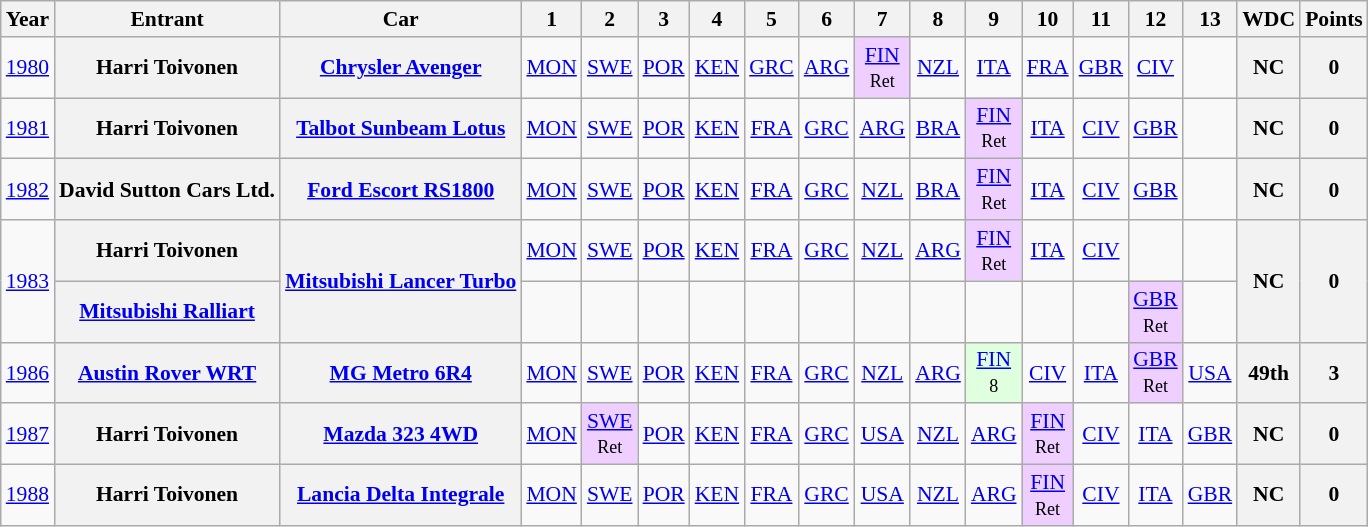<table class="wikitable" style="text-align:center; font-size:90%">
<tr>
<th>Year</th>
<th>Entrant</th>
<th>Car</th>
<th>1</th>
<th>2</th>
<th>3</th>
<th>4</th>
<th>5</th>
<th>6</th>
<th>7</th>
<th>8</th>
<th>9</th>
<th>10</th>
<th>11</th>
<th>12</th>
<th>13</th>
<th>WDC</th>
<th>Points</th>
</tr>
<tr>
<td><a href='#'>1980</a></td>
<th>Harri Toivonen</th>
<th><a href='#'>Chrysler Avenger</a></th>
<td><a href='#'>MON</a></td>
<td><a href='#'>SWE</a></td>
<td><a href='#'>POR</a></td>
<td><a href='#'>KEN</a></td>
<td><a href='#'>GRC</a></td>
<td><a href='#'>ARG</a></td>
<td style="background:#EFCFFF;"><a href='#'>FIN</a><br><small>Ret</small></td>
<td><a href='#'>NZL</a></td>
<td><a href='#'>ITA</a></td>
<td><a href='#'>FRA</a></td>
<td><a href='#'>GBR</a></td>
<td><a href='#'>CIV</a></td>
<td></td>
<th>NC</th>
<th>0</th>
</tr>
<tr>
<td><a href='#'>1981</a></td>
<th>Harri Toivonen</th>
<th><a href='#'>Talbot Sunbeam Lotus</a></th>
<td><a href='#'>MON</a></td>
<td><a href='#'>SWE</a></td>
<td><a href='#'>POR</a></td>
<td><a href='#'>KEN</a></td>
<td><a href='#'>FRA</a></td>
<td><a href='#'>GRC</a></td>
<td><a href='#'>ARG</a></td>
<td><a href='#'>BRA</a></td>
<td style="background:#EFCFFF;"><a href='#'>FIN</a><br><small>Ret</small></td>
<td><a href='#'>ITA</a></td>
<td><a href='#'>CIV</a></td>
<td><a href='#'>GBR</a></td>
<td></td>
<th>NC</th>
<th>0</th>
</tr>
<tr>
<td><a href='#'>1982</a></td>
<th>David Sutton Cars Ltd.</th>
<th><a href='#'>Ford Escort RS1800</a></th>
<td><a href='#'>MON</a></td>
<td><a href='#'>SWE</a></td>
<td><a href='#'>POR</a></td>
<td><a href='#'>KEN</a></td>
<td><a href='#'>FRA</a></td>
<td><a href='#'>GRC</a></td>
<td><a href='#'>NZL</a></td>
<td><a href='#'>BRA</a></td>
<td style="background:#EFCFFF;"><a href='#'>FIN</a><br><small>Ret</small></td>
<td><a href='#'>ITA</a></td>
<td><a href='#'>CIV</a></td>
<td><a href='#'>GBR</a></td>
<td></td>
<th>NC</th>
<th>0</th>
</tr>
<tr>
<td rowspan=2><a href='#'>1983</a></td>
<th>Harri Toivonen</th>
<th rowspan=2><a href='#'>Mitsubishi Lancer Turbo</a></th>
<td><a href='#'>MON</a></td>
<td><a href='#'>SWE</a></td>
<td><a href='#'>POR</a></td>
<td><a href='#'>KEN</a></td>
<td><a href='#'>FRA</a></td>
<td><a href='#'>GRC</a></td>
<td><a href='#'>NZL</a></td>
<td><a href='#'>ARG</a></td>
<td style="background:#EFCFFF;"><a href='#'>FIN</a><br><small>Ret</small></td>
<td><a href='#'>ITA</a></td>
<td><a href='#'>CIV</a></td>
<td></td>
<td></td>
<th rowspan=2>NC</th>
<th rowspan=2>0</th>
</tr>
<tr>
<th><a href='#'>Mitsubishi Ralliart</a></th>
<td></td>
<td></td>
<td></td>
<td></td>
<td></td>
<td></td>
<td></td>
<td></td>
<td></td>
<td></td>
<td></td>
<td style="background:#EFCFFF;"><a href='#'>GBR</a><br><small>Ret</small></td>
<td></td>
</tr>
<tr>
<td><a href='#'>1986</a></td>
<th><a href='#'>Austin Rover WRT</a></th>
<th><a href='#'>MG Metro 6R4</a></th>
<td><a href='#'>MON</a></td>
<td><a href='#'>SWE</a></td>
<td><a href='#'>POR</a></td>
<td><a href='#'>KEN</a></td>
<td><a href='#'>FRA</a></td>
<td><a href='#'>GRC</a></td>
<td><a href='#'>NZL</a></td>
<td><a href='#'>ARG</a></td>
<td style="background:#DFFFDF;"><a href='#'>FIN</a><br><small>8</small></td>
<td><a href='#'>CIV</a></td>
<td><a href='#'>ITA</a></td>
<td style="background:#EFCFFF;"><a href='#'>GBR</a><br><small>Ret</small></td>
<td><a href='#'>USA</a></td>
<th>49th</th>
<th>3</th>
</tr>
<tr>
<td><a href='#'>1987</a></td>
<th>Harri Toivonen</th>
<th><a href='#'>Mazda 323 4WD</a></th>
<td><a href='#'>MON</a></td>
<td style="background:#EFCFFF;"><a href='#'>SWE</a><br><small>Ret</small></td>
<td><a href='#'>POR</a></td>
<td><a href='#'>KEN</a></td>
<td><a href='#'>FRA</a></td>
<td><a href='#'>GRC</a></td>
<td><a href='#'>USA</a></td>
<td><a href='#'>NZL</a></td>
<td><a href='#'>ARG</a></td>
<td style="background:#EFCFFF;"><a href='#'>FIN</a><br><small>Ret</small></td>
<td><a href='#'>CIV</a></td>
<td><a href='#'>ITA</a></td>
<td><a href='#'>GBR</a></td>
<th>NC</th>
<th>0</th>
</tr>
<tr>
<td><a href='#'>1988</a></td>
<th>Harri Toivonen</th>
<th><a href='#'>Lancia Delta Integrale</a></th>
<td><a href='#'>MON</a></td>
<td><a href='#'>SWE</a></td>
<td><a href='#'>POR</a></td>
<td><a href='#'>KEN</a></td>
<td><a href='#'>FRA</a></td>
<td><a href='#'>GRC</a></td>
<td><a href='#'>USA</a></td>
<td><a href='#'>NZL</a></td>
<td><a href='#'>ARG</a></td>
<td style="background:#EFCFFF;"><a href='#'>FIN</a><br><small>Ret</small></td>
<td><a href='#'>CIV</a></td>
<td><a href='#'>ITA</a></td>
<td><a href='#'>GBR</a></td>
<th>NC</th>
<th>0</th>
</tr>
</table>
